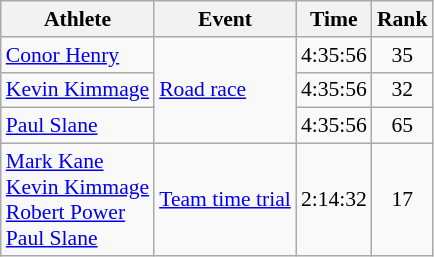<table class="wikitable" style="font-size:90%">
<tr>
<th>Athlete</th>
<th>Event</th>
<th>Time</th>
<th>Rank</th>
</tr>
<tr align=center>
<td align=left><a href='#'>Conor Henry</a></td>
<td align=left rowspan=3><a href='#'>Road race</a></td>
<td>4:35:56</td>
<td>35</td>
</tr>
<tr align=center>
<td align=left><a href='#'>Kevin Kimmage</a></td>
<td>4:35:56</td>
<td>32</td>
</tr>
<tr align=center>
<td align=left><a href='#'>Paul Slane</a></td>
<td>4:35:56</td>
<td>65</td>
</tr>
<tr align=center>
<td align=left><a href='#'>Mark Kane</a><br><a href='#'>Kevin Kimmage</a><br><a href='#'>Robert Power</a><br><a href='#'>Paul Slane</a></td>
<td align=left><a href='#'>Team time trial</a></td>
<td>2:14:32</td>
<td>17</td>
</tr>
</table>
